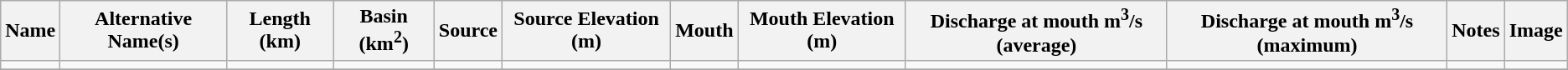<table class="wikitable sortable">
<tr>
<th>Name</th>
<th>Alternative Name(s)</th>
<th>Length (km)</th>
<th>Basin (km<sup>2</sup>)</th>
<th>Source</th>
<th>Source Elevation (m)</th>
<th>Mouth</th>
<th>Mouth Elevation (m)</th>
<th>Discharge at mouth m<sup>3</sup>/s (average)</th>
<th class="unsortable">Discharge at mouth m<sup>3</sup>/s (maximum)</th>
<th>Notes</th>
<th class="unsortable">Image</th>
</tr>
<tr>
<td></td>
<td></td>
<td></td>
<td></td>
<td></td>
<td></td>
<td></td>
<td></td>
<td></td>
<td></td>
<td></td>
<td></td>
</tr>
<tr>
</tr>
</table>
